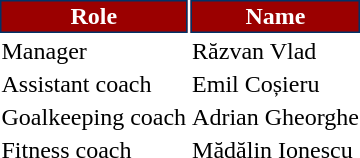<table class="toccolours">
<tr>
<th style="background:#9b0000;color:#ffffff;border:1px solid #003267;">Role</th>
<th style="background:#9b0000;color:#ffffff;border:1px solid #003267;">Name</th>
</tr>
<tr>
<td>Manager</td>
<td> Răzvan Vlad</td>
</tr>
<tr>
<td>Assistant coach</td>
<td> Emil Coșieru</td>
</tr>
<tr>
<td>Goalkeeping coach</td>
<td> Adrian Gheorghe</td>
</tr>
<tr>
<td>Fitness coach</td>
<td> Mădălin Ionescu</td>
</tr>
</table>
